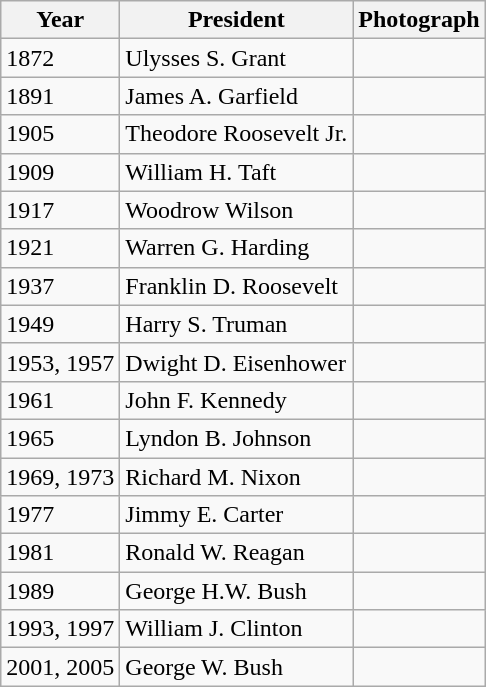<table class="wikitable">
<tr>
<th>Year</th>
<th>President</th>
<th>Photograph</th>
</tr>
<tr>
<td>1872</td>
<td>Ulysses S. Grant</td>
<td></td>
</tr>
<tr>
<td>1891</td>
<td>James A. Garfield</td>
<td><br></td>
</tr>
<tr>
<td>1905</td>
<td>Theodore Roosevelt Jr.</td>
<td></td>
</tr>
<tr>
<td>1909</td>
<td>William H. Taft</td>
<td></td>
</tr>
<tr>
<td>1917</td>
<td>Woodrow Wilson</td>
<td></td>
</tr>
<tr>
<td>1921</td>
<td>Warren G. Harding</td>
<td></td>
</tr>
<tr>
<td>1937</td>
<td>Franklin D. Roosevelt</td>
<td></td>
</tr>
<tr>
<td>1949</td>
<td>Harry S. Truman</td>
<td></td>
</tr>
<tr>
<td>1953, 1957</td>
<td>Dwight D. Eisenhower</td>
<td></td>
</tr>
<tr>
<td>1961</td>
<td>John F. Kennedy</td>
<td></td>
</tr>
<tr>
<td>1965</td>
<td>Lyndon B. Johnson</td>
<td></td>
</tr>
<tr>
<td>1969, 1973</td>
<td>Richard M. Nixon</td>
<td></td>
</tr>
<tr>
<td>1977</td>
<td>Jimmy E. Carter</td>
<td></td>
</tr>
<tr>
<td>1981</td>
<td>Ronald W. Reagan</td>
<td></td>
</tr>
<tr>
<td>1989</td>
<td>George H.W. Bush</td>
<td></td>
</tr>
<tr>
<td>1993, 1997</td>
<td>William J. Clinton</td>
<td></td>
</tr>
<tr>
<td>2001, 2005</td>
<td>George W. Bush</td>
<td></td>
</tr>
</table>
